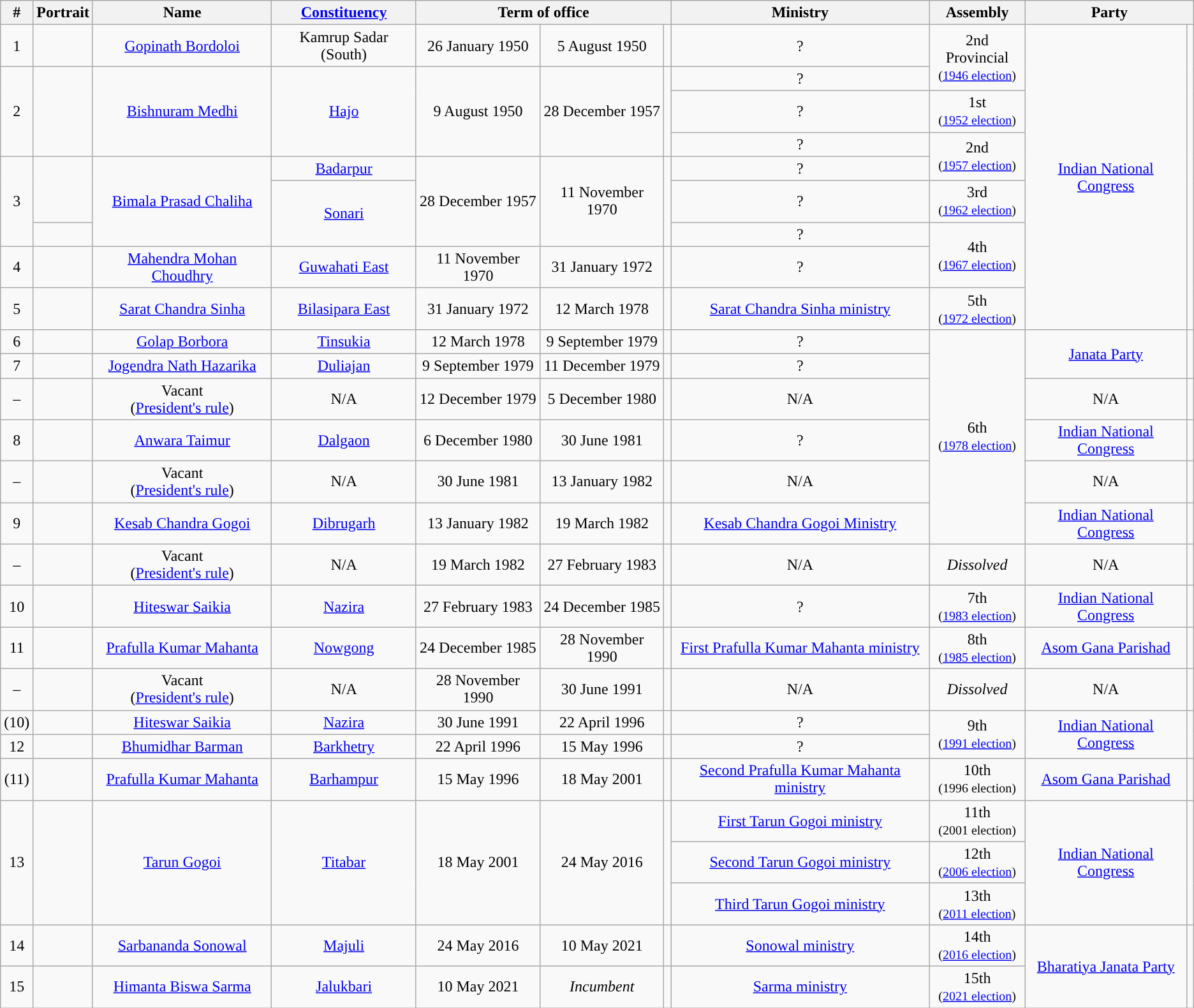<table class="wikitable" style="text-align:center">
<tr>
<th scope="col">#</th>
<th>Portrait</th>
<th>Name</th>
<th><a href='#'>Constituency</a></th>
<th colspan="3">Term of office</th>
<th>Ministry</th>
<th>Assembly</th>
<th colspan="2">Party</th>
</tr>
<tr>
<td>1</td>
<td></td>
<td><a href='#'>Gopinath Bordoloi</a></td>
<td>Kamrup Sadar (South)</td>
<td>26 January 1950</td>
<td>5 August 1950</td>
<td></td>
<td>?</td>
<td rowspan="2">2nd Provincial<br><small>(<a href='#'>1946 election</a>)</small></td>
<td rowspan="9"><a href='#'>Indian National Congress</a></td>
<td rowspan="9" style="background-color: "></td>
</tr>
<tr>
<td rowspan="3">2</td>
<td rowspan="3"></td>
<td rowspan="3"><a href='#'>Bishnuram Medhi</a></td>
<td rowspan="3"><a href='#'>Hajo</a></td>
<td rowspan="3">9 August 1950</td>
<td rowspan="3">28 December 1957</td>
<td rowspan="3"></td>
<td>?</td>
</tr>
<tr>
<td>?</td>
<td>1st<br><small>(<a href='#'>1952 election</a>)</small></td>
</tr>
<tr>
<td>?</td>
<td rowspan="2">2nd<br><small>(<a href='#'>1957 election</a>)</small></td>
</tr>
<tr>
<td rowspan="3">3</td>
<td rowspan="2"></td>
<td rowspan="3"><a href='#'>Bimala Prasad Chaliha</a></td>
<td><a href='#'>Badarpur</a></td>
<td rowspan="3">28 December 1957</td>
<td rowspan="3">11 November 1970</td>
<td rowspan="3"></td>
<td>?</td>
</tr>
<tr>
<td rowspan="2"><a href='#'>Sonari</a></td>
<td>?</td>
<td>3rd<br><small>(<a href='#'>1962 election</a>)</small></td>
</tr>
<tr>
<td></td>
<td>?</td>
<td rowspan="2">4th<br><small>(<a href='#'>1967 election</a>)</small></td>
</tr>
<tr>
<td>4</td>
<td></td>
<td><a href='#'>Mahendra Mohan Choudhry</a></td>
<td><a href='#'>Guwahati East</a></td>
<td>11 November 1970</td>
<td>31 January 1972</td>
<td></td>
<td>?</td>
</tr>
<tr>
<td>5</td>
<td></td>
<td><a href='#'>Sarat Chandra Sinha</a></td>
<td><a href='#'>Bilasipara East</a></td>
<td>31 January 1972</td>
<td>12 March 1978</td>
<td></td>
<td><a href='#'>Sarat Chandra Sinha ministry</a></td>
<td>5th<br><small>(<a href='#'>1972 election</a>)</small></td>
</tr>
<tr>
<td>6</td>
<td></td>
<td><a href='#'>Golap Borbora</a></td>
<td><a href='#'>Tinsukia</a></td>
<td>12 March 1978</td>
<td>9 September 1979</td>
<td></td>
<td>?</td>
<td rowspan="6">6th<br><small>(<a href='#'>1978 election</a>)</small></td>
<td rowspan="2"><a href='#'>Janata Party</a></td>
<td rowspan="2" style="background-color: "></td>
</tr>
<tr>
<td>7</td>
<td></td>
<td><a href='#'>Jogendra Nath Hazarika</a></td>
<td><a href='#'>Duliajan</a></td>
<td>9 September 1979</td>
<td>11 December 1979</td>
<td></td>
<td>?</td>
</tr>
<tr>
<td>–</td>
<td></td>
<td>Vacant<br>(<a href='#'>President's rule</a>)</td>
<td>N/A</td>
<td>12 December 1979</td>
<td>5 December 1980</td>
<td></td>
<td>N/A</td>
<td>N/A</td>
<td></td>
</tr>
<tr>
<td>8</td>
<td></td>
<td><a href='#'>Anwara Taimur</a></td>
<td><a href='#'>Dalgaon</a></td>
<td>6 December 1980</td>
<td>30 June 1981</td>
<td></td>
<td>?</td>
<td><a href='#'>Indian National Congress</a></td>
<td style="background-color: "></td>
</tr>
<tr>
<td>–</td>
<td></td>
<td>Vacant<br>(<a href='#'>President's rule</a>)</td>
<td>N/A</td>
<td>30 June 1981</td>
<td>13 January 1982</td>
<td></td>
<td>N/A</td>
<td>N/A</td>
<td></td>
</tr>
<tr>
<td>9</td>
<td></td>
<td><a href='#'>Kesab Chandra Gogoi</a></td>
<td><a href='#'>Dibrugarh</a></td>
<td>13 January 1982</td>
<td>19 March 1982</td>
<td></td>
<td><a href='#'>Kesab Chandra Gogoi Ministry</a></td>
<td><a href='#'>Indian National Congress</a></td>
<td style="background-color: "></td>
</tr>
<tr>
<td>–</td>
<td></td>
<td>Vacant<br>(<a href='#'>President's rule</a>)</td>
<td>N/A</td>
<td>19 March 1982</td>
<td>27 February 1983</td>
<td></td>
<td>N/A</td>
<td><em>Dissolved</em></td>
<td>N/A</td>
<td></td>
</tr>
<tr>
<td>10</td>
<td></td>
<td><a href='#'>Hiteswar Saikia</a></td>
<td><a href='#'>Nazira</a></td>
<td>27 February 1983</td>
<td>24 December 1985</td>
<td></td>
<td>?</td>
<td>7th<br><small>(<a href='#'>1983 election</a>)</small></td>
<td><a href='#'>Indian National Congress</a></td>
<td style="background-color: "></td>
</tr>
<tr>
<td>11</td>
<td></td>
<td><a href='#'>Prafulla Kumar Mahanta</a></td>
<td><a href='#'>Nowgong</a></td>
<td>24 December 1985</td>
<td>28 November 1990</td>
<td></td>
<td><a href='#'>First Prafulla Kumar Mahanta ministry</a></td>
<td>8th<br><small>(<a href='#'>1985 election</a>)</small></td>
<td><a href='#'>Asom Gana Parishad</a></td>
<td style="background-color: "></td>
</tr>
<tr>
<td>–</td>
<td></td>
<td>Vacant<br>(<a href='#'>President's rule</a>)</td>
<td>N/A</td>
<td>28 November 1990</td>
<td>30 June 1991</td>
<td></td>
<td>N/A</td>
<td><em>Dissolved</em></td>
<td>N/A</td>
<td></td>
</tr>
<tr>
<td>(10)</td>
<td></td>
<td><a href='#'>Hiteswar Saikia</a></td>
<td><a href='#'>Nazira</a></td>
<td>30 June 1991</td>
<td>22 April 1996</td>
<td></td>
<td>?</td>
<td rowspan="2">9th<br><small>(<a href='#'>1991 election</a>)</small></td>
<td rowspan="2"><a href='#'>Indian National Congress</a></td>
<td rowspan="2" style="background-color: "></td>
</tr>
<tr>
<td>12</td>
<td></td>
<td><a href='#'>Bhumidhar Barman</a></td>
<td><a href='#'>Barkhetry</a></td>
<td>22 April 1996</td>
<td>15 May 1996</td>
<td></td>
<td>?</td>
</tr>
<tr>
<td>(11)</td>
<td></td>
<td><a href='#'>Prafulla Kumar Mahanta</a></td>
<td><a href='#'>Barhampur</a></td>
<td>15 May 1996</td>
<td>18 May 2001</td>
<td></td>
<td><a href='#'>Second Prafulla Kumar Mahanta ministry</a></td>
<td>10th<br><small>(1996 election)</small></td>
<td><a href='#'>Asom Gana Parishad</a></td>
<td style="background-color: "></td>
</tr>
<tr>
<td rowspan="3">13</td>
<td rowspan="3"></td>
<td rowspan="3"><a href='#'>Tarun Gogoi</a></td>
<td rowspan="3"><a href='#'>Titabar</a></td>
<td rowspan="3">18 May 2001</td>
<td rowspan="3">24 May 2016</td>
<td rowspan="3"></td>
<td><a href='#'>First Tarun Gogoi ministry</a></td>
<td>11th<br><small>(2001 election)</small></td>
<td rowspan="3"><a href='#'>Indian National Congress</a></td>
<td rowspan="3" style="background-color: "></td>
</tr>
<tr>
<td><a href='#'>Second Tarun Gogoi ministry</a></td>
<td>12th<br><small>(<a href='#'>2006 election</a>)</small></td>
</tr>
<tr>
<td><a href='#'>Third Tarun Gogoi ministry</a></td>
<td>13th<br><small>(<a href='#'>2011 election</a>)</small></td>
</tr>
<tr>
<td>14</td>
<td></td>
<td><a href='#'>Sarbananda Sonowal</a></td>
<td><a href='#'>Majuli</a></td>
<td>24 May 2016</td>
<td>10 May 2021</td>
<td></td>
<td><a href='#'>Sonowal ministry</a></td>
<td>14th<br><small>(<a href='#'>2016 election</a>)</small></td>
<td rowspan="2"><a href='#'>Bharatiya Janata Party</a></td>
<td rowspan="2" style="background-color: "></td>
</tr>
<tr>
<td>15</td>
<td></td>
<td><a href='#'>Himanta Biswa Sarma</a></td>
<td><a href='#'>Jalukbari</a></td>
<td>10 May 2021</td>
<td><em>Incumbent</em></td>
<td></td>
<td><a href='#'>Sarma ministry</a></td>
<td>15th<br><small>(<a href='#'>2021 election</a>)</small></td>
</tr>
</table>
